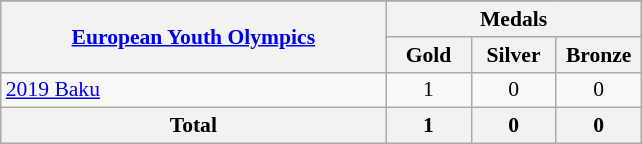<table class="wikitable collapsible " cellspacing="2" style="margin-top:7px; margin-right:0; text-align:center; font-size:90%;">
<tr style="font-size:100%; text-align:right;">
</tr>
<tr>
<th rowspan=2 style="width:250px;"><a href='#'>European Youth Olympics</a></th>
<th colspan=3>Medals</th>
</tr>
<tr>
<th style="width:50px;">Gold</th>
<th style="width:50px;">Silver</th>
<th style="width:50px;">Bronze</th>
</tr>
<tr>
<td align=left> <a href='#'>2019 Baku</a></td>
<td>1</td>
<td>0</td>
<td>0</td>
</tr>
<tr>
<th>Total</th>
<th>1</th>
<th>0</th>
<th>0</th>
</tr>
</table>
